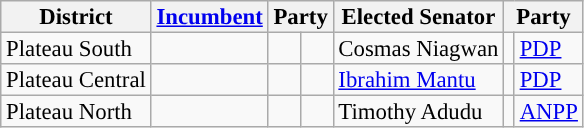<table class="sortable wikitable" style="font-size:95%;line-height:14px;">
<tr>
<th class="unsortable">District</th>
<th class="unsortable"><a href='#'>Incumbent</a></th>
<th colspan="2">Party</th>
<th class="unsortable">Elected Senator</th>
<th colspan="2">Party</th>
</tr>
<tr>
<td>Plateau South</td>
<td></td>
<td></td>
<td></td>
<td>Cosmas Niagwan</td>
<td style="background:"></td>
<td><a href='#'>PDP</a></td>
</tr>
<tr>
<td>Plateau Central</td>
<td></td>
<td></td>
<td></td>
<td><a href='#'>Ibrahim Mantu</a></td>
<td style="background:"></td>
<td><a href='#'>PDP</a></td>
</tr>
<tr>
<td>Plateau North</td>
<td></td>
<td></td>
<td></td>
<td>Timothy Adudu</td>
<td style="background:"></td>
<td><a href='#'>ANPP</a></td>
</tr>
</table>
